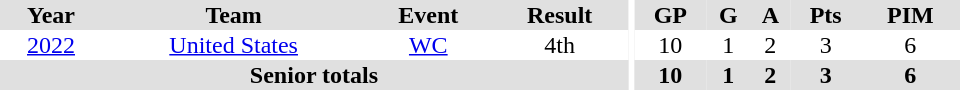<table border="0" cellpadding="1" cellspacing="0" ID="Table3" style="text-align:center; width:40em;">
<tr bgcolor="#e0e0e0">
<th>Year</th>
<th>Team</th>
<th>Event</th>
<th>Result</th>
<th rowspan="98" bgcolor="#ffffff"></th>
<th>GP</th>
<th>G</th>
<th>A</th>
<th>Pts</th>
<th>PIM</th>
</tr>
<tr>
<td><a href='#'>2022</a></td>
<td><a href='#'>United States</a></td>
<td><a href='#'>WC</a></td>
<td>4th</td>
<td>10</td>
<td>1</td>
<td>2</td>
<td>3</td>
<td>6</td>
</tr>
<tr bgcolor="#e0e0e0">
<th colspan="4">Senior totals</th>
<th>10</th>
<th>1</th>
<th>2</th>
<th>3</th>
<th>6</th>
</tr>
</table>
